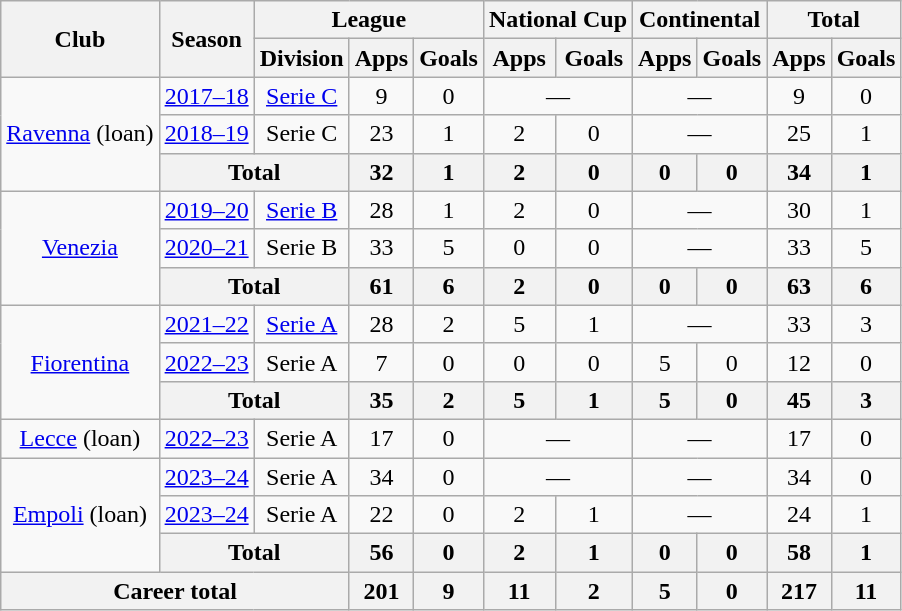<table class="wikitable" style="text-align:center">
<tr>
<th rowspan="2">Club</th>
<th rowspan="2">Season</th>
<th colspan="3">League</th>
<th colspan="2">National Cup</th>
<th colspan="2">Continental</th>
<th colspan="2">Total</th>
</tr>
<tr>
<th>Division</th>
<th>Apps</th>
<th>Goals</th>
<th>Apps</th>
<th>Goals</th>
<th>Apps</th>
<th>Goals</th>
<th>Apps</th>
<th>Goals</th>
</tr>
<tr>
<td rowspan="3"><a href='#'>Ravenna</a> (loan)</td>
<td><a href='#'>2017–18</a></td>
<td><a href='#'>Serie C</a></td>
<td>9</td>
<td>0</td>
<td colspan="2">—</td>
<td colspan="2">—</td>
<td>9</td>
<td>0</td>
</tr>
<tr>
<td><a href='#'>2018–19</a></td>
<td>Serie C</td>
<td>23</td>
<td>1</td>
<td>2</td>
<td>0</td>
<td colspan="2">—</td>
<td>25</td>
<td>1</td>
</tr>
<tr>
<th colspan="2">Total</th>
<th>32</th>
<th>1</th>
<th>2</th>
<th>0</th>
<th>0</th>
<th>0</th>
<th>34</th>
<th>1</th>
</tr>
<tr>
<td rowspan="3"><a href='#'>Venezia</a></td>
<td><a href='#'>2019–20</a></td>
<td><a href='#'>Serie B</a></td>
<td>28</td>
<td>1</td>
<td>2</td>
<td>0</td>
<td colspan="2">—</td>
<td>30</td>
<td>1</td>
</tr>
<tr>
<td><a href='#'>2020–21</a></td>
<td>Serie B</td>
<td>33</td>
<td>5</td>
<td>0</td>
<td>0</td>
<td colspan="2">—</td>
<td>33</td>
<td>5</td>
</tr>
<tr>
<th colspan="2">Total</th>
<th>61</th>
<th>6</th>
<th>2</th>
<th>0</th>
<th>0</th>
<th>0</th>
<th>63</th>
<th>6</th>
</tr>
<tr>
<td rowspan="3"><a href='#'>Fiorentina</a></td>
<td><a href='#'>2021–22</a></td>
<td><a href='#'>Serie A</a></td>
<td>28</td>
<td>2</td>
<td>5</td>
<td>1</td>
<td colspan="2">—</td>
<td>33</td>
<td>3</td>
</tr>
<tr>
<td><a href='#'>2022–23</a></td>
<td>Serie A</td>
<td>7</td>
<td>0</td>
<td>0</td>
<td>0</td>
<td>5</td>
<td>0</td>
<td>12</td>
<td>0</td>
</tr>
<tr>
<th colspan="2">Total</th>
<th>35</th>
<th>2</th>
<th>5</th>
<th>1</th>
<th>5</th>
<th>0</th>
<th>45</th>
<th>3</th>
</tr>
<tr>
<td><a href='#'>Lecce</a> (loan)</td>
<td><a href='#'>2022–23</a></td>
<td>Serie A</td>
<td>17</td>
<td>0</td>
<td colspan="2">—</td>
<td colspan="2">—</td>
<td>17</td>
<td>0</td>
</tr>
<tr>
<td rowspan="3"><a href='#'>Empoli</a> (loan)</td>
<td><a href='#'>2023–24</a></td>
<td>Serie A</td>
<td>34</td>
<td>0</td>
<td colspan="2">—</td>
<td colspan="2">—</td>
<td>34</td>
<td>0</td>
</tr>
<tr>
<td><a href='#'>2023–24</a></td>
<td>Serie A</td>
<td>22</td>
<td>0</td>
<td>2</td>
<td>1</td>
<td colspan="2">—</td>
<td>24</td>
<td>1</td>
</tr>
<tr>
<th colspan="2">Total</th>
<th>56</th>
<th>0</th>
<th>2</th>
<th>1</th>
<th>0</th>
<th>0</th>
<th>58</th>
<th>1</th>
</tr>
<tr>
<th colspan="3">Career total</th>
<th>201</th>
<th>9</th>
<th>11</th>
<th>2</th>
<th>5</th>
<th>0</th>
<th>217</th>
<th>11</th>
</tr>
</table>
